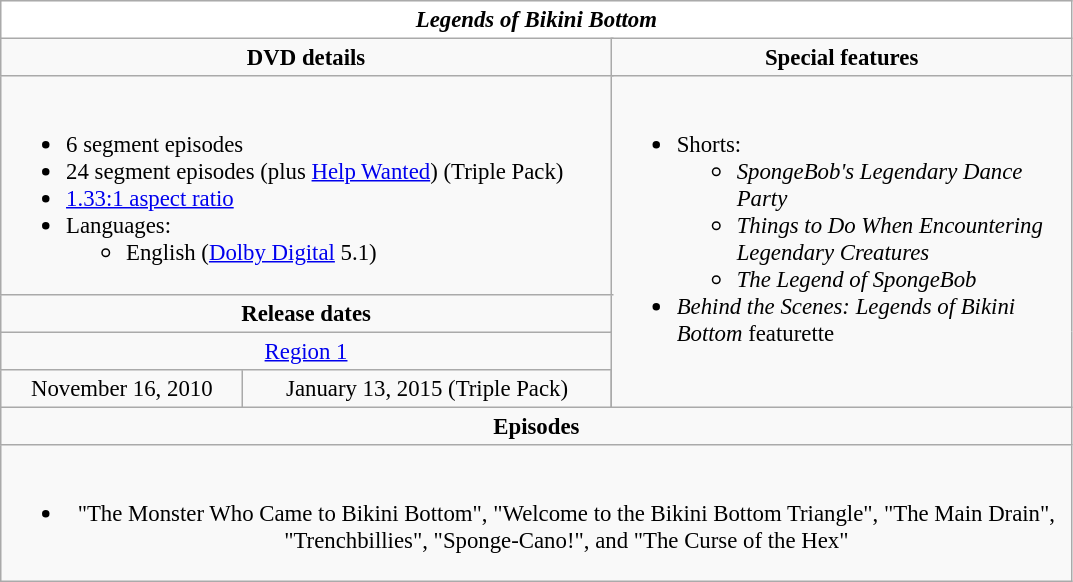<table class="wikitable" style="font-size: 95%;">
<tr style="background:#FFF; color:#000;">
<td colspan="4" align="center"><strong><em>Legends of Bikini Bottom</em></strong></td>
</tr>
<tr valign="top">
<td style="text-align:center; width:400px;" colspan="3"><strong>DVD details</strong></td>
<td style="width:300px; text-align:center;"><strong>Special features</strong></td>
</tr>
<tr valign="top">
<td colspan="3" style="text-align:left; width:400px;"><br><ul><li>6 segment episodes</li><li>24 segment episodes (plus <a href='#'>Help Wanted</a>) (Triple Pack)</li><li><a href='#'>1.33:1 aspect ratio</a></li><li>Languages:<ul><li>English (<a href='#'>Dolby Digital</a> 5.1)</li></ul></li></ul></td>
<td rowspan="4" style="text-align:left; width:300px;"><br><ul><li>Shorts:<ul><li><em>SpongeBob's Legendary Dance Party</em></li><li><em>Things to Do When Encountering Legendary Creatures</em></li><li><em>The Legend of SpongeBob</em></li></ul></li><li><em>Behind the Scenes: Legends of Bikini Bottom</em> featurette</li></ul></td>
</tr>
<tr>
<td colspan="3" style="text-align:center;"><strong>Release dates</strong></td>
</tr>
<tr>
<td colspan="3" style="text-align:center;"><a href='#'>Region 1</a></td>
</tr>
<tr style="text-align:center;">
<td>November 16, 2010</td>
<td>January 13, 2015 (Triple Pack)</td>
</tr>
<tr>
<td style="text-align:center; width:400px;" colspan="4"><strong>Episodes</strong></td>
</tr>
<tr>
<td style="text-align:center; width:400px;" colspan="4"><br><ul><li>"The Monster Who Came to Bikini Bottom", "Welcome to the Bikini Bottom Triangle", "The Main Drain", "Trenchbillies", "Sponge-Cano!", and "The Curse of the Hex"</li></ul></td>
</tr>
</table>
